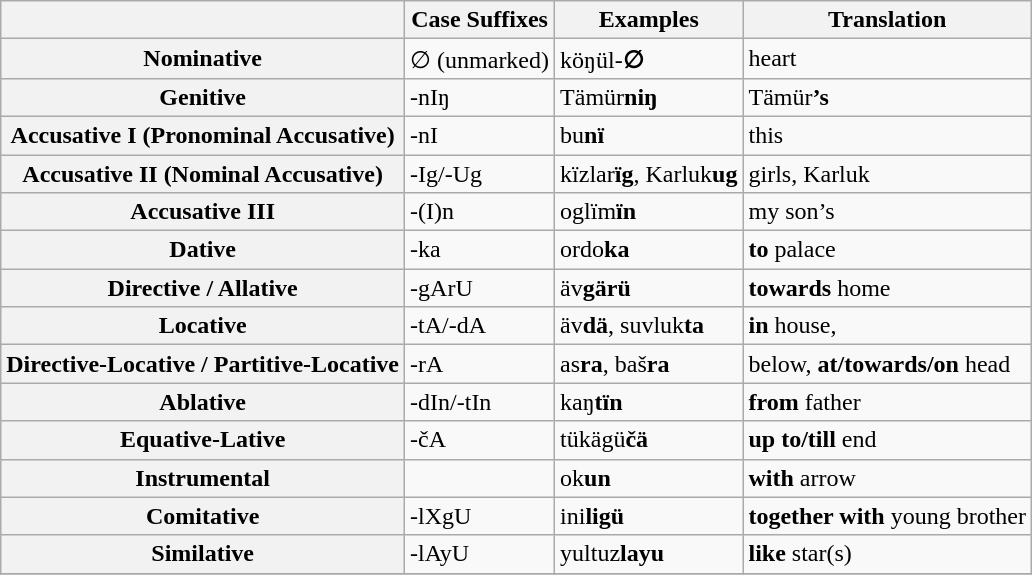<table class="wikitable">
<tr>
<th></th>
<th>Case Suffixes</th>
<th>Examples</th>
<th>Translation</th>
</tr>
<tr>
<th>Nominative</th>
<td>∅ (unmarked)</td>
<td>köŋül-<strong>∅</strong></td>
<td>heart</td>
</tr>
<tr>
<th>Genitive</th>
<td>-nIŋ</td>
<td>Tämür<strong>niŋ</strong></td>
<td>Tämür<strong>’s</strong></td>
</tr>
<tr>
<th>Accusative I (Pronominal Accusative)</th>
<td>-nI</td>
<td>bu<strong>nï</strong></td>
<td>this</td>
</tr>
<tr>
<th>Accusative II (Nominal Accusative)</th>
<td>-Ig/-Ug</td>
<td>kïzlar<strong>ïg</strong>, Karluk<strong>ug</strong></td>
<td>girls, Karluk</td>
</tr>
<tr>
<th>Accusative III</th>
<td>-(I)n</td>
<td>oglïm<strong>ïn</strong></td>
<td>my son’s</td>
</tr>
<tr>
<th>Dative</th>
<td>-ka</td>
<td>ordo<strong>ka</strong></td>
<td><strong>to</strong> palace</td>
</tr>
<tr>
<th>Directive / Allative</th>
<td>-gArU</td>
<td>äv<strong>gärü</strong></td>
<td><strong>towards</strong> home</td>
</tr>
<tr>
<th>Locative</th>
<td>-tA/-dA</td>
<td>äv<strong>dä</strong>, suvluk<strong>ta</strong></td>
<td><strong>in</strong> house, </td>
</tr>
<tr>
<th>Directive-Locative / Partitive-Locative</th>
<td>-rA</td>
<td>as<strong>ra</strong>, baš<strong>ra</strong></td>
<td>below, <strong>at/towards/on</strong> head</td>
</tr>
<tr>
<th>Ablative</th>
<td>-dIn/-tIn </td>
<td>kaŋ<strong>tïn</strong></td>
<td><strong>from</strong> father</td>
</tr>
<tr>
<th>Equative-Lative</th>
<td>-čA</td>
<td>tükägü<strong>čä</strong></td>
<td><strong>up to/till</strong> end</td>
</tr>
<tr>
<th>Instrumental</th>
<td></td>
<td>ok<strong>un</strong></td>
<td><strong>with</strong> arrow</td>
</tr>
<tr>
<th>Comitative</th>
<td>-lXgU </td>
<td>ini<strong>ligü</strong></td>
<td><strong>together with</strong> young brother</td>
</tr>
<tr>
<th>Similative</th>
<td>-lAyU</td>
<td>yultuz<strong>layu</strong></td>
<td><strong>like</strong> star(s)</td>
</tr>
<tr>
</tr>
</table>
